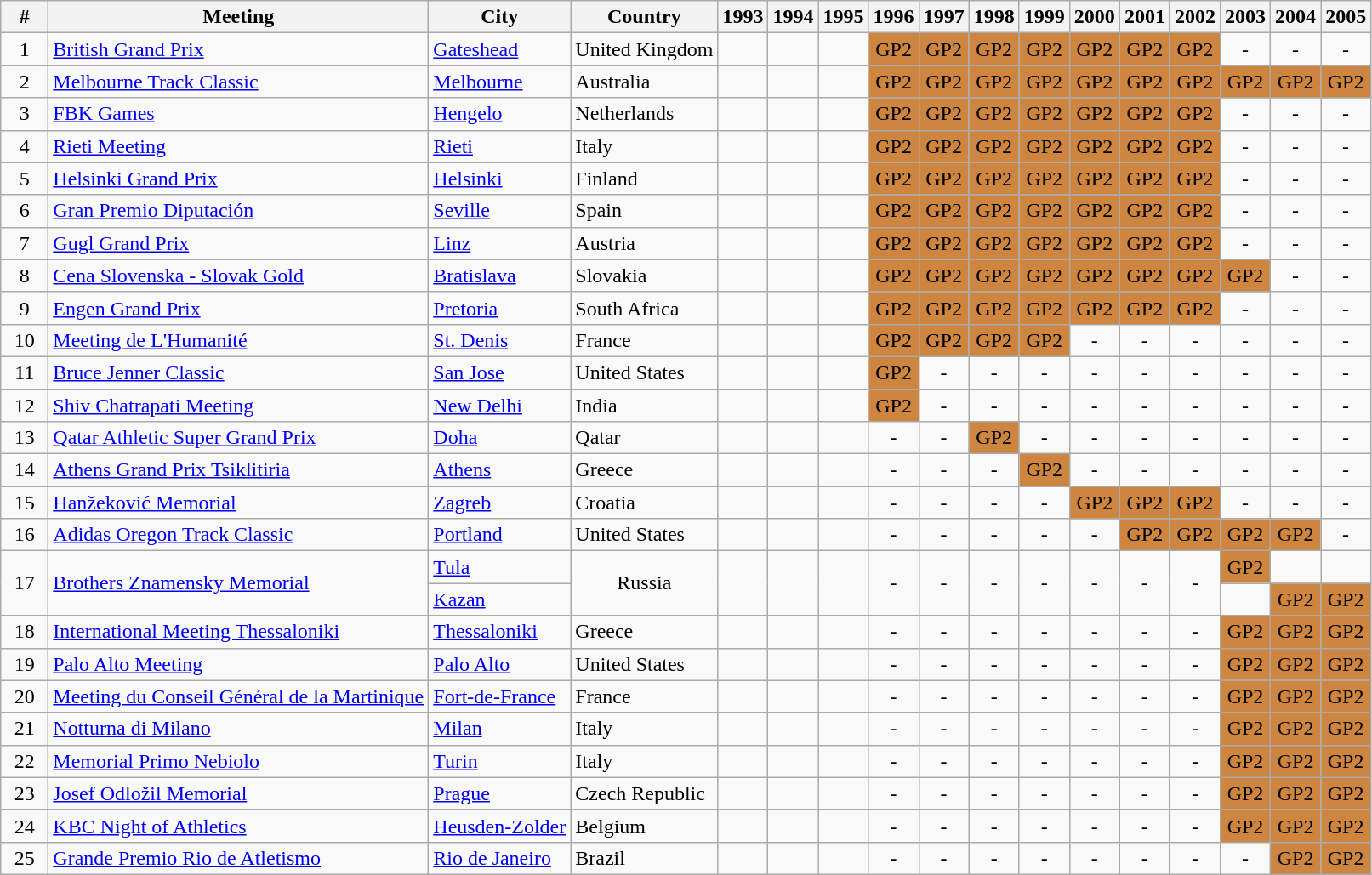<table class="wikitable sortable" style="text-align:center; float:center;">
<tr>
<th width=30px>#</th>
<th>Meeting</th>
<th>City</th>
<th>Country</th>
<th>1993</th>
<th>1994</th>
<th>1995</th>
<th>1996</th>
<th>1997</th>
<th>1998</th>
<th>1999</th>
<th>2000</th>
<th>2001</th>
<th>2002</th>
<th>2003</th>
<th>2004</th>
<th>2005</th>
</tr>
<tr>
<td>1</td>
<td align=left><a href='#'>British Grand Prix</a></td>
<td align=left><a href='#'>Gateshead</a></td>
<td align=left>United Kingdom</td>
<td></td>
<td></td>
<td></td>
<td bgcolor=Peru>GP2</td>
<td bgcolor=Peru>GP2</td>
<td bgcolor=Peru>GP2</td>
<td bgcolor=Peru>GP2</td>
<td bgcolor=Peru>GP2</td>
<td bgcolor=Peru>GP2</td>
<td bgcolor=Peru>GP2</td>
<td>-</td>
<td>-</td>
<td>-</td>
</tr>
<tr>
<td>2</td>
<td align=left><a href='#'>Melbourne Track Classic</a></td>
<td align=left><a href='#'>Melbourne</a></td>
<td align=left>Australia</td>
<td></td>
<td></td>
<td></td>
<td bgcolor=Peru>GP2</td>
<td bgcolor=Peru>GP2</td>
<td bgcolor=Peru>GP2</td>
<td bgcolor=Peru>GP2</td>
<td bgcolor=Peru>GP2</td>
<td bgcolor=Peru>GP2</td>
<td bgcolor=Peru>GP2</td>
<td bgcolor=Peru>GP2</td>
<td bgcolor=Peru>GP2</td>
<td bgcolor=Peru>GP2</td>
</tr>
<tr>
<td>3</td>
<td align=left><a href='#'>FBK Games</a></td>
<td align=left><a href='#'>Hengelo</a></td>
<td align=left>Netherlands</td>
<td></td>
<td></td>
<td></td>
<td bgcolor=Peru>GP2</td>
<td bgcolor=Peru>GP2</td>
<td bgcolor=Peru>GP2</td>
<td bgcolor=Peru>GP2</td>
<td bgcolor=Peru>GP2</td>
<td bgcolor=Peru>GP2</td>
<td bgcolor=Peru>GP2</td>
<td>-</td>
<td>-</td>
<td>-</td>
</tr>
<tr>
<td>4</td>
<td align=left><a href='#'>Rieti Meeting</a></td>
<td align=left><a href='#'>Rieti</a></td>
<td align=left>Italy</td>
<td></td>
<td></td>
<td></td>
<td bgcolor=Peru>GP2</td>
<td bgcolor=Peru>GP2</td>
<td bgcolor=Peru>GP2</td>
<td bgcolor=Peru>GP2</td>
<td bgcolor=Peru>GP2</td>
<td bgcolor=Peru>GP2</td>
<td bgcolor=Peru>GP2</td>
<td>-</td>
<td>-</td>
<td>-</td>
</tr>
<tr>
<td>5</td>
<td align=left><a href='#'>Helsinki Grand Prix</a></td>
<td align=left><a href='#'>Helsinki</a></td>
<td align=left>Finland</td>
<td></td>
<td></td>
<td></td>
<td bgcolor=Peru>GP2</td>
<td bgcolor=Peru>GP2</td>
<td bgcolor=Peru>GP2</td>
<td bgcolor=Peru>GP2</td>
<td bgcolor=Peru>GP2</td>
<td bgcolor=Peru>GP2</td>
<td bgcolor=Peru>GP2</td>
<td>-</td>
<td>-</td>
<td>-</td>
</tr>
<tr>
<td>6</td>
<td align=left><a href='#'>Gran Premio Diputación</a></td>
<td align=left><a href='#'>Seville</a></td>
<td align=left>Spain</td>
<td></td>
<td></td>
<td></td>
<td bgcolor=Peru>GP2</td>
<td bgcolor=Peru>GP2</td>
<td bgcolor=Peru>GP2</td>
<td bgcolor=Peru>GP2</td>
<td bgcolor=Peru>GP2</td>
<td bgcolor=Peru>GP2</td>
<td bgcolor=Peru>GP2</td>
<td>-</td>
<td>-</td>
<td>-</td>
</tr>
<tr>
<td>7</td>
<td align=left><a href='#'>Gugl Grand Prix</a></td>
<td align=left><a href='#'>Linz</a></td>
<td align=left>Austria</td>
<td></td>
<td></td>
<td></td>
<td bgcolor=Peru>GP2</td>
<td bgcolor=Peru>GP2</td>
<td bgcolor=Peru>GP2</td>
<td bgcolor=Peru>GP2</td>
<td bgcolor=Peru>GP2</td>
<td bgcolor=Peru>GP2</td>
<td bgcolor=Peru>GP2</td>
<td>-</td>
<td>-</td>
<td>-</td>
</tr>
<tr>
<td>8</td>
<td align=left><a href='#'>Cena Slovenska - Slovak Gold</a></td>
<td align=left><a href='#'>Bratislava</a></td>
<td align=left>Slovakia</td>
<td></td>
<td></td>
<td></td>
<td bgcolor=Peru>GP2</td>
<td bgcolor=Peru>GP2</td>
<td bgcolor=Peru>GP2</td>
<td bgcolor=Peru>GP2</td>
<td bgcolor=Peru>GP2</td>
<td bgcolor=Peru>GP2</td>
<td bgcolor=Peru>GP2</td>
<td bgcolor=Peru>GP2</td>
<td>-</td>
<td>-</td>
</tr>
<tr>
<td>9</td>
<td align=left><a href='#'>Engen Grand Prix</a></td>
<td align=left><a href='#'>Pretoria</a></td>
<td align=left>South Africa</td>
<td></td>
<td></td>
<td></td>
<td bgcolor=Peru>GP2</td>
<td bgcolor=Peru>GP2</td>
<td bgcolor=Peru>GP2</td>
<td bgcolor=Peru>GP2</td>
<td bgcolor=Peru>GP2</td>
<td bgcolor=Peru>GP2</td>
<td bgcolor=Peru>GP2</td>
<td>-</td>
<td>-</td>
<td>-</td>
</tr>
<tr>
<td>10</td>
<td align=left><a href='#'>Meeting de L'Humanité</a></td>
<td align=left><a href='#'>St. Denis</a></td>
<td align=left>France</td>
<td></td>
<td></td>
<td></td>
<td bgcolor=Peru>GP2</td>
<td bgcolor=Peru>GP2</td>
<td bgcolor=Peru>GP2</td>
<td bgcolor=Peru>GP2</td>
<td>-</td>
<td>-</td>
<td>-</td>
<td>-</td>
<td>-</td>
<td ->-</td>
</tr>
<tr>
<td>11</td>
<td align=left><a href='#'>Bruce Jenner Classic</a></td>
<td align=left><a href='#'>San Jose</a></td>
<td align=left>United States</td>
<td></td>
<td></td>
<td></td>
<td bgcolor=Peru>GP2</td>
<td>-</td>
<td>-</td>
<td>-</td>
<td>-</td>
<td>-</td>
<td>-</td>
<td>-</td>
<td>-</td>
<td>-</td>
</tr>
<tr>
<td>12</td>
<td align=left><a href='#'>Shiv Chatrapati Meeting</a></td>
<td align=left><a href='#'>New Delhi</a></td>
<td align=left>India</td>
<td></td>
<td></td>
<td></td>
<td bgcolor=Peru>GP2</td>
<td>-</td>
<td>-</td>
<td>-</td>
<td>-</td>
<td>-</td>
<td>-</td>
<td>-</td>
<td>-</td>
<td>-</td>
</tr>
<tr>
<td>13</td>
<td align=left><a href='#'>Qatar Athletic Super Grand Prix</a></td>
<td align=left><a href='#'>Doha</a></td>
<td align=left>Qatar</td>
<td></td>
<td></td>
<td></td>
<td>-</td>
<td>-</td>
<td bgcolor=Peru>GP2</td>
<td>-</td>
<td>-</td>
<td>-</td>
<td>-</td>
<td>-</td>
<td>-</td>
<td>-</td>
</tr>
<tr>
<td>14</td>
<td align=left><a href='#'>Athens Grand Prix Tsiklitiria</a></td>
<td align=left><a href='#'>Athens</a></td>
<td align=left>Greece</td>
<td></td>
<td></td>
<td></td>
<td>-</td>
<td>-</td>
<td>-</td>
<td bgcolor=Peru>GP2</td>
<td>-</td>
<td>-</td>
<td>-</td>
<td>-</td>
<td>-</td>
<td>-</td>
</tr>
<tr>
<td>15</td>
<td align=left><a href='#'>Hanžeković Memorial</a></td>
<td align=left><a href='#'>Zagreb</a></td>
<td align=left>Croatia</td>
<td></td>
<td></td>
<td></td>
<td>-</td>
<td>-</td>
<td>-</td>
<td>-</td>
<td bgcolor=Peru>GP2</td>
<td bgcolor=Peru>GP2</td>
<td bgcolor=Peru>GP2</td>
<td>-</td>
<td>-</td>
<td>-</td>
</tr>
<tr>
<td>16</td>
<td align=left><a href='#'>Adidas Oregon Track Classic</a></td>
<td align=left><a href='#'>Portland</a></td>
<td align=left>United States</td>
<td></td>
<td></td>
<td></td>
<td>-</td>
<td>-</td>
<td>-</td>
<td>-</td>
<td>-</td>
<td bgcolor=Peru>GP2</td>
<td bgcolor=Peru>GP2</td>
<td bgcolor=Peru>GP2</td>
<td bgcolor=Peru>GP2</td>
<td>-</td>
</tr>
<tr>
<td rowspan=2>17</td>
<td rowspan=2 align=left><a href='#'>Brothers Znamensky Memorial</a></td>
<td align=left><a href='#'>Tula</a></td>
<td rowspan=2>Russia</td>
<td rowspan=2></td>
<td rowspan=2></td>
<td rowspan=2></td>
<td rowspan=2>-</td>
<td rowspan=2>-</td>
<td rowspan=2>-</td>
<td rowspan=2>-</td>
<td rowspan=2>-</td>
<td rowspan=2>-</td>
<td rowspan=2>-</td>
<td bgcolor=Peru>GP2</td>
<td></td>
<td></td>
</tr>
<tr>
<td align=left><a href='#'>Kazan</a></td>
<td></td>
<td bgcolor=Peru>GP2</td>
<td bgcolor=Peru>GP2</td>
</tr>
<tr>
<td>18</td>
<td align=left><a href='#'>International Meeting Thessaloniki</a></td>
<td align=left><a href='#'>Thessaloniki</a></td>
<td align=left>Greece</td>
<td></td>
<td></td>
<td></td>
<td>-</td>
<td>-</td>
<td>-</td>
<td>-</td>
<td>-</td>
<td>-</td>
<td>-</td>
<td bgcolor=Peru>GP2</td>
<td bgcolor=Peru>GP2</td>
<td bgcolor=Peru>GP2</td>
</tr>
<tr>
<td>19</td>
<td align=left><a href='#'>Palo Alto Meeting</a></td>
<td align=left><a href='#'>Palo Alto</a></td>
<td align=left>United States</td>
<td></td>
<td></td>
<td></td>
<td>-</td>
<td>-</td>
<td>-</td>
<td>-</td>
<td>-</td>
<td>-</td>
<td>-</td>
<td bgcolor=Peru>GP2</td>
<td bgcolor=Peru>GP2</td>
<td bgcolor=Peru>GP2</td>
</tr>
<tr>
<td>20</td>
<td align=left><a href='#'>Meeting du Conseil Général de la Martinique</a></td>
<td align=left><a href='#'>Fort-de-France</a></td>
<td align=left>France</td>
<td></td>
<td></td>
<td></td>
<td>-</td>
<td>-</td>
<td>-</td>
<td>-</td>
<td>-</td>
<td>-</td>
<td>-</td>
<td bgcolor=Peru>GP2</td>
<td bgcolor=Peru>GP2</td>
<td bgcolor=Peru>GP2</td>
</tr>
<tr>
<td>21</td>
<td align=left><a href='#'>Notturna di Milano</a></td>
<td align=left><a href='#'>Milan</a></td>
<td align=left>Italy</td>
<td></td>
<td></td>
<td></td>
<td>-</td>
<td>-</td>
<td>-</td>
<td>-</td>
<td>-</td>
<td>-</td>
<td>-</td>
<td bgcolor=Peru>GP2</td>
<td bgcolor=Peru>GP2</td>
<td bgcolor=Peru>GP2</td>
</tr>
<tr>
<td>22</td>
<td align=left><a href='#'>Memorial Primo Nebiolo</a></td>
<td align=left><a href='#'>Turin</a></td>
<td align=left>Italy</td>
<td></td>
<td></td>
<td></td>
<td>-</td>
<td>-</td>
<td>-</td>
<td>-</td>
<td>-</td>
<td>-</td>
<td>-</td>
<td bgcolor=Peru>GP2</td>
<td bgcolor=Peru>GP2</td>
<td bgcolor=Peru>GP2</td>
</tr>
<tr>
<td>23</td>
<td align=left><a href='#'>Josef Odložil Memorial</a></td>
<td align=left><a href='#'>Prague</a></td>
<td align=left>Czech Republic</td>
<td></td>
<td></td>
<td></td>
<td>-</td>
<td>-</td>
<td>-</td>
<td>-</td>
<td>-</td>
<td>-</td>
<td>-</td>
<td bgcolor=Peru>GP2</td>
<td bgcolor=Peru>GP2</td>
<td bgcolor=Peru>GP2</td>
</tr>
<tr>
<td>24</td>
<td align=left><a href='#'>KBC Night of Athletics</a></td>
<td align=left><a href='#'>Heusden-Zolder</a></td>
<td align=left>Belgium</td>
<td></td>
<td></td>
<td></td>
<td>-</td>
<td>-</td>
<td>-</td>
<td>-</td>
<td>-</td>
<td>-</td>
<td>-</td>
<td bgcolor=Peru>GP2</td>
<td bgcolor=Peru>GP2</td>
<td bgcolor=Peru>GP2</td>
</tr>
<tr>
<td>25</td>
<td align=left><a href='#'>Grande Premio Rio de Atletismo</a></td>
<td align=left><a href='#'>Rio de Janeiro</a></td>
<td align=left>Brazil</td>
<td></td>
<td></td>
<td></td>
<td>-</td>
<td>-</td>
<td>-</td>
<td>-</td>
<td>-</td>
<td>-</td>
<td>-</td>
<td>-</td>
<td bgcolor=Peru>GP2</td>
<td bgcolor=Peru>GP2</td>
</tr>
</table>
